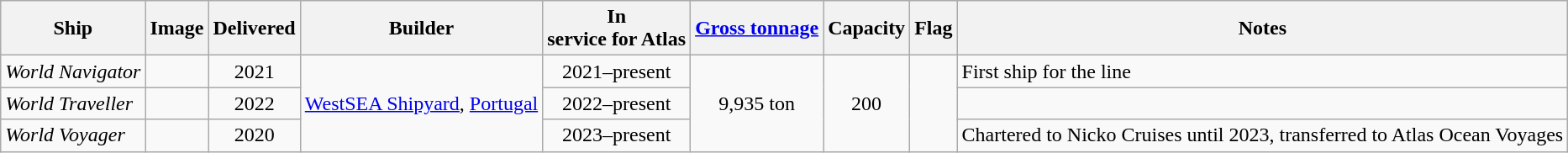<table class="wikitable sortable">
<tr>
<th>Ship</th>
<th>Image</th>
<th>Delivered</th>
<th>Builder</th>
<th>In<br>service
for
Atlas</th>
<th><a href='#'>Gross tonnage</a></th>
<th>Capacity</th>
<th>Flag</th>
<th>Notes</th>
</tr>
<tr>
<td><em>World Navigator</em></td>
<td></td>
<td align="Center">2021</td>
<td align="Center" rowspan="3"><a href='#'>WestSEA Shipyard</a>, <a href='#'>Portugal</a></td>
<td align="Center">2021–present</td>
<td align="Center" rowspan="3">9,935 ton</td>
<td align="Center" rowspan="3">200</td>
<td align="Center" rowspan="3"></td>
<td>First ship for the line</td>
</tr>
<tr>
<td><em>World Traveller</em></td>
<td></td>
<td align="Center">2022</td>
<td align="Center">2022–present</td>
<td></td>
</tr>
<tr>
<td><em>World Voyager</em></td>
<td></td>
<td align="Center">2020</td>
<td align="Center">2023–present</td>
<td align="Left">Chartered to Nicko Cruises until 2023, transferred to Atlas Ocean Voyages</td>
</tr>
</table>
